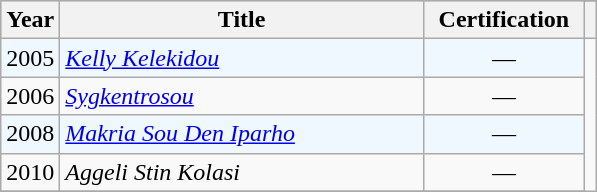<table class="wikitable"|width=100%>
<tr bgcolor="#CCCCCC">
<th width="20" rowspan="2">Year</th>
<th width="235" rowspan="2">Title</th>
<th width="100" rowspan="2">Certification</th>
</tr>
<tr>
<th></th>
</tr>
<tr bgcolor="#F0F8FF">
<td>2005</td>
<td><em><a href='#'>Kelly Kelekidou</a></em></td>
<td align="center">—</td>
</tr>
<tr>
<td>2006</td>
<td><em><a href='#'>Sygkentrosou</a></em></td>
<td align="center">—</td>
</tr>
<tr bgcolor="#F0F8FF">
<td>2008</td>
<td><em><a href='#'>Makria Sou Den Iparho</a></em></td>
<td align="center">—</td>
</tr>
<tr>
<td>2010</td>
<td><em>Aggeli Stin Kolasi</em></td>
<td align="center">—</td>
</tr>
<tr bgcolor="#F0F8FF">
</tr>
</table>
